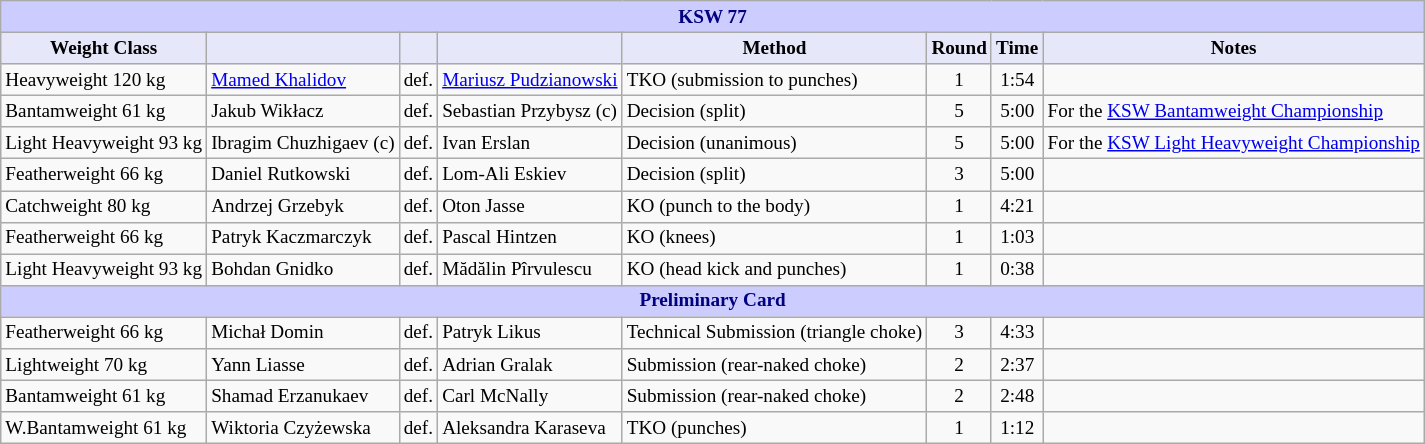<table class="wikitable" style="font-size: 80%;">
<tr>
<th colspan="8" style="background-color: #ccf; color: #000080; text-align: center;"><strong>KSW 77</strong></th>
</tr>
<tr>
<th colspan="1" style="background-color: #E6E8FA; color: #000000; text-align: center;">Weight Class</th>
<th colspan="1" style="background-color: #E6E8FA; color: #000000; text-align: center;"></th>
<th colspan="1" style="background-color: #E6E8FA; color: #000000; text-align: center;"></th>
<th colspan="1" style="background-color: #E6E8FA; color: #000000; text-align: center;"></th>
<th colspan="1" style="background-color: #E6E8FA; color: #000000; text-align: center;">Method</th>
<th colspan="1" style="background-color: #E6E8FA; color: #000000; text-align: center;">Round</th>
<th colspan="1" style="background-color: #E6E8FA; color: #000000; text-align: center;">Time</th>
<th colspan="1" style="background-color: #E6E8FA; color: #000000; text-align: center;">Notes</th>
</tr>
<tr>
<td>Heavyweight 120 kg</td>
<td> <a href='#'>Mamed Khalidov</a></td>
<td align=center>def.</td>
<td> <a href='#'>Mariusz Pudzianowski</a></td>
<td>TKO (submission to punches)</td>
<td align=center>1</td>
<td align=center>1:54</td>
<td></td>
</tr>
<tr>
<td>Bantamweight 61 kg</td>
<td> Jakub Wikłacz</td>
<td align=center>def.</td>
<td> Sebastian Przybysz (c)</td>
<td>Decision (split)</td>
<td align=center>5</td>
<td align=center>5:00</td>
<td>For the <a href='#'>KSW Bantamweight Championship</a></td>
</tr>
<tr>
<td>Light Heavyweight 93 kg</td>
<td> Ibragim Chuzhigaev (c)</td>
<td align=center>def.</td>
<td> Ivan Erslan</td>
<td>Decision (unanimous)</td>
<td align=center>5</td>
<td align=center>5:00</td>
<td>For the <a href='#'>KSW Light Heavyweight Championship</a></td>
</tr>
<tr>
<td>Featherweight 66 kg</td>
<td> Daniel Rutkowski</td>
<td align=center>def.</td>
<td> Lom-Ali Eskiev</td>
<td>Decision (split)</td>
<td align=center>3</td>
<td align=center>5:00</td>
<td></td>
</tr>
<tr>
<td>Catchweight 80 kg</td>
<td> Andrzej Grzebyk</td>
<td align=center>def.</td>
<td> Oton Jasse</td>
<td>KO (punch to the body)</td>
<td align=center>1</td>
<td align=center>4:21</td>
<td></td>
</tr>
<tr>
<td>Featherweight 66 kg</td>
<td> Patryk Kaczmarczyk</td>
<td align=center>def.</td>
<td> Pascal Hintzen</td>
<td>KO (knees)</td>
<td align=center>1</td>
<td align=center>1:03</td>
<td></td>
</tr>
<tr>
<td>Light Heavyweight 93 kg</td>
<td> Bohdan Gnidko</td>
<td align=center>def.</td>
<td> Mădălin Pîrvulescu</td>
<td>KO (head kick and punches)</td>
<td align=center>1</td>
<td align=center>0:38</td>
<td></td>
</tr>
<tr>
<th colspan="8" style="background-color: #ccf; color: #000080; text-align: center;"><strong>Preliminary Card</strong></th>
</tr>
<tr>
<td>Featherweight 66 kg</td>
<td> Michał Domin</td>
<td align=center>def.</td>
<td> Patryk Likus</td>
<td>Technical Submission (triangle choke)</td>
<td align=center>3</td>
<td align=center>4:33</td>
<td></td>
</tr>
<tr>
<td>Lightweight 70 kg</td>
<td> Yann Liasse</td>
<td align=center>def.</td>
<td> Adrian Gralak</td>
<td>Submission (rear-naked choke)</td>
<td align=center>2</td>
<td align=center>2:37</td>
<td></td>
</tr>
<tr>
<td>Bantamweight 61 kg</td>
<td> Shamad Erzanukaev</td>
<td align=center>def.</td>
<td> Carl McNally</td>
<td>Submission (rear-naked choke)</td>
<td align=center>2</td>
<td align=center>2:48</td>
<td></td>
</tr>
<tr>
<td>W.Bantamweight 61 kg</td>
<td> Wiktoria Czyżewska</td>
<td align=center>def.</td>
<td> Aleksandra Karaseva</td>
<td>TKO (punches)</td>
<td align=center>1</td>
<td align=center>1:12</td>
<td></td>
</tr>
</table>
